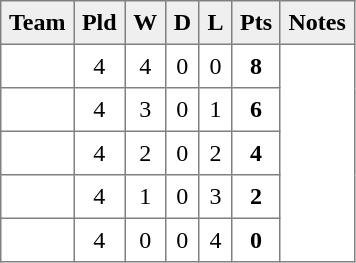<table style=border-collapse:collapse border=1 cellspacing=0 cellpadding=5>
<tr align=center bgcolor=#efefef>
<th>Team</th>
<th>Pld</th>
<th>W</th>
<th>D</th>
<th>L</th>
<th>Pts</th>
<th>Notes</th>
</tr>
<tr align=center style="background:#FFFFFF;">
<td style="text-align:left;"> </td>
<td>4</td>
<td>4</td>
<td>0</td>
<td>0</td>
<td><strong>8</strong></td>
<td rowspan=5></td>
</tr>
<tr align=center style="background:#FFFFFF;">
<td style="text-align:left;"> </td>
<td>4</td>
<td>3</td>
<td>0</td>
<td>1</td>
<td><strong>6</strong></td>
</tr>
<tr align=center style="background:#FFFFFF;">
<td style="text-align:left;"> </td>
<td>4</td>
<td>2</td>
<td>0</td>
<td>2</td>
<td><strong>4</strong></td>
</tr>
<tr align=center style="background:#FFFFFF;">
<td style="text-align:left;"> </td>
<td>4</td>
<td>1</td>
<td>0</td>
<td>3</td>
<td><strong>2</strong></td>
</tr>
<tr align=center style="background:#FFFFFF;">
<td style="text-align:left;"> </td>
<td>4</td>
<td>0</td>
<td>0</td>
<td>4</td>
<td><strong>0</strong></td>
</tr>
</table>
